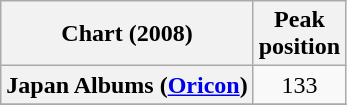<table class="wikitable sortable plainrowheaders" style="text-align:center;">
<tr>
<th scope="col">Chart (2008)</th>
<th scope="col">Peak<br>position</th>
</tr>
<tr>
<th scope="row">Japan Albums (<a href='#'>Oricon</a>)</th>
<td align="center">133</td>
</tr>
<tr>
</tr>
<tr>
</tr>
</table>
